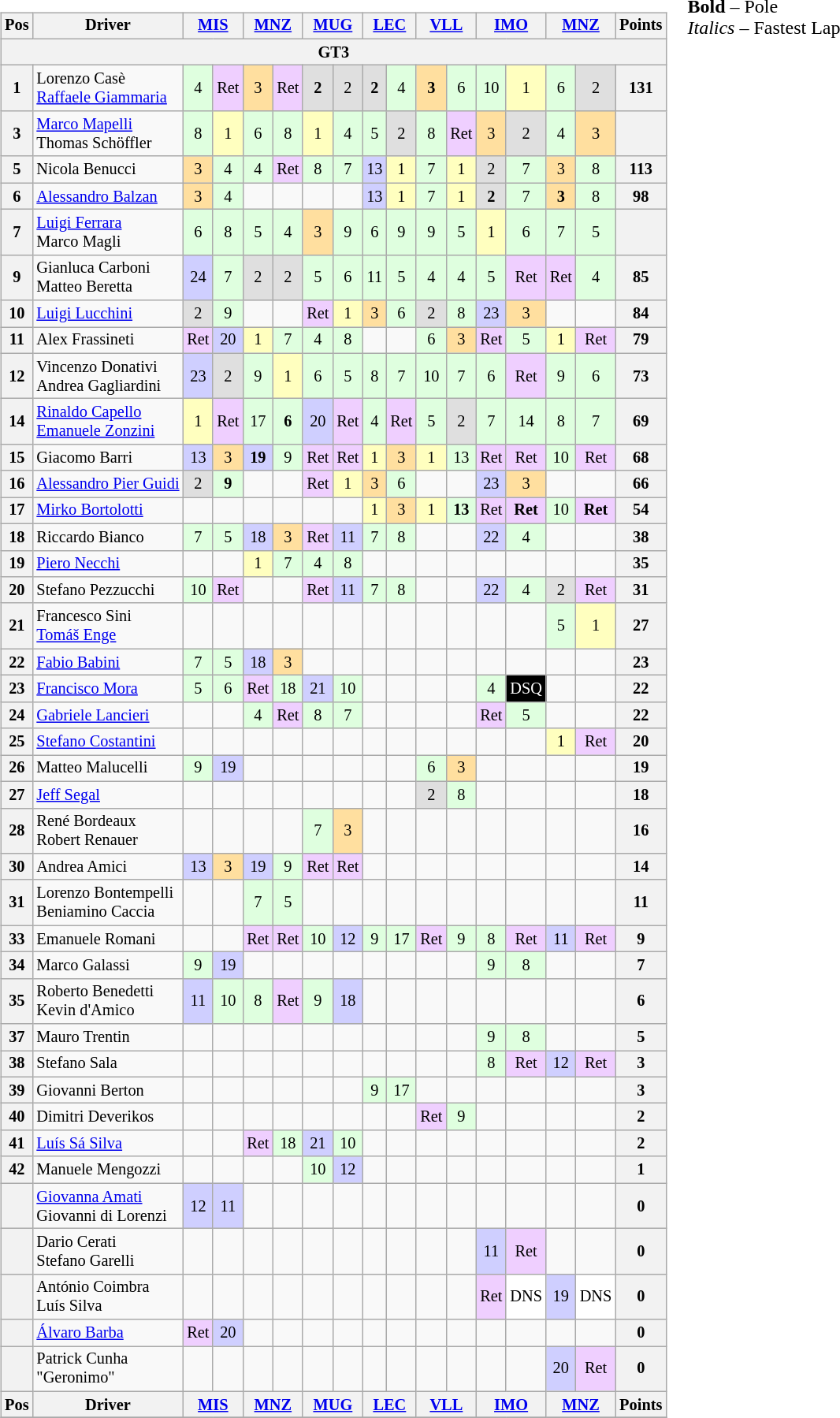<table>
<tr>
<td><br><table class="wikitable" style="font-size:85%; text-align:center">
<tr style="background:#f9f9f9" valign="top">
<th valign="middle">Pos</th>
<th valign="middle">Driver</th>
<th colspan=2><a href='#'>MIS</a><br></th>
<th colspan=2><a href='#'>MNZ</a><br></th>
<th colspan=2><a href='#'>MUG</a><br></th>
<th colspan=2><a href='#'>LEC</a><br></th>
<th colspan=2><a href='#'>VLL</a><br></th>
<th colspan=2><a href='#'>IMO</a><br></th>
<th colspan=2><a href='#'>MNZ</a><br></th>
<th valign="middle">Points</th>
</tr>
<tr>
<th colspan=17>GT3</th>
</tr>
<tr>
<th>1</th>
<td align=left> Lorenzo Casè<br> <a href='#'>Raffaele Giammaria</a></td>
<td style="background:#DFFFDF;">4</td>
<td style="background:#efcfff;">Ret</td>
<td style="background:#FFDF9F;">3</td>
<td style="background:#efcfff;">Ret</td>
<td style="background:#DFDFDF;"><strong>2</strong></td>
<td style="background:#DFDFDF;">2</td>
<td style="background:#DFDFDF;"><strong>2</strong></td>
<td style="background:#DFFFDF;">4</td>
<td style="background:#FFDF9F;"><strong>3</strong></td>
<td style="background:#DFFFDF;">6</td>
<td style="background:#DFFFDF;">10</td>
<td style="background:#FFFFBF;">1</td>
<td style="background:#DFFFDF;">6</td>
<td style="background:#DFDFDF;">2</td>
<th>131</th>
</tr>
<tr>
<th>3</th>
<td align=left> <a href='#'>Marco Mapelli</a><br> Thomas Schöffler</td>
<td style="background:#DFFFDF;">8</td>
<td style="background:#FFFFBF;">1</td>
<td style="background:#DFFFDF;">6</td>
<td style="background:#DFFFDF;">8</td>
<td style="background:#FFFFBF;">1</td>
<td style="background:#DFFFDF;">4</td>
<td style="background:#DFFFDF;">5</td>
<td style="background:#DFDFDF;">2</td>
<td style="background:#DFFFDF;">8</td>
<td style="background:#efcfff;">Ret</td>
<td style="background:#FFDF9F;">3</td>
<td style="background:#DFDFDF;">2</td>
<td style="background:#DFFFDF;">4</td>
<td style="background:#FFDF9F;">3</td>
<th></th>
</tr>
<tr>
<th>5</th>
<td align=left> Nicola Benucci</td>
<td style="background:#FFDF9F;">3</td>
<td style="background:#DFFFDF;">4</td>
<td style="background:#DFFFDF;">4</td>
<td style="background:#efcfff;">Ret</td>
<td style="background:#DFFFDF;">8</td>
<td style="background:#DFFFDF;">7</td>
<td style="background:#cfcfff;">13</td>
<td style="background:#FFFFBF;">1</td>
<td style="background:#DFFFDF;">7</td>
<td style="background:#FFFFBF;">1</td>
<td style="background:#DFDFDF;">2</td>
<td style="background:#DFFFDF;">7</td>
<td style="background:#FFDF9F;">3</td>
<td style="background:#DFFFDF;">8</td>
<th>113</th>
</tr>
<tr>
<th>6</th>
<td align=left> <a href='#'>Alessandro Balzan</a></td>
<td style="background:#FFDF9F;">3</td>
<td style="background:#DFFFDF;">4</td>
<td></td>
<td></td>
<td></td>
<td></td>
<td style="background:#cfcfff;">13</td>
<td style="background:#FFFFBF;">1</td>
<td style="background:#DFFFDF;">7</td>
<td style="background:#FFFFBF;">1</td>
<td style="background:#DFDFDF;"><strong>2</strong></td>
<td style="background:#DFFFDF;">7</td>
<td style="background:#FFDF9F;"><strong>3</strong></td>
<td style="background:#DFFFDF;">8</td>
<th>98</th>
</tr>
<tr>
<th>7</th>
<td align=left> <a href='#'>Luigi Ferrara</a><br> Marco Magli</td>
<td style="background:#DFFFDF;">6</td>
<td style="background:#DFFFDF;">8</td>
<td style="background:#DFFFDF;">5</td>
<td style="background:#DFFFDF;">4</td>
<td style="background:#FFDF9F;">3</td>
<td style="background:#DFFFDF;">9</td>
<td style="background:#DFFFDF;">6</td>
<td style="background:#DFFFDF;">9</td>
<td style="background:#DFFFDF;">9</td>
<td style="background:#DFFFDF;">5</td>
<td style="background:#FFFFBF;">1</td>
<td style="background:#DFFFDF;">6</td>
<td style="background:#DFFFDF;">7</td>
<td style="background:#DFFFDF;">5</td>
<th></th>
</tr>
<tr>
<th>9</th>
<td align=left> Gianluca Carboni<br> Matteo Beretta</td>
<td style="background:#cfcfff;">24</td>
<td style="background:#DFFFDF;">7</td>
<td style="background:#DFDFDF;">2</td>
<td style="background:#DFDFDF;">2</td>
<td style="background:#DFFFDF;">5</td>
<td style="background:#DFFFDF;">6</td>
<td style="background:#DFFFDF;">11</td>
<td style="background:#DFFFDF;">5</td>
<td style="background:#DFFFDF;">4</td>
<td style="background:#DFFFDF;">4</td>
<td style="background:#DFFFDF;">5</td>
<td style="background:#efcfff;">Ret</td>
<td style="background:#efcfff;">Ret</td>
<td style="background:#DFFFDF;">4</td>
<th>85</th>
</tr>
<tr>
<th>10</th>
<td align=left> <a href='#'>Luigi Lucchini</a></td>
<td style="background:#DFDFDF;">2</td>
<td style="background:#DFFFDF;">9</td>
<td></td>
<td></td>
<td style="background:#efcfff;">Ret</td>
<td style="background:#FFFFBF;">1</td>
<td style="background:#FFDF9F;">3</td>
<td style="background:#DFFFDF;">6</td>
<td style="background:#DFDFDF;">2</td>
<td style="background:#DFFFDF;">8</td>
<td style="background:#cfcfff;">23</td>
<td style="background:#FFDF9F;">3</td>
<td></td>
<td></td>
<th>84</th>
</tr>
<tr>
<th>11</th>
<td align=left> Alex Frassineti</td>
<td style="background:#efcfff;">Ret</td>
<td style="background:#cfcfff;">20</td>
<td style="background:#FFFFBF;">1</td>
<td style="background:#DFFFDF;">7</td>
<td style="background:#DFFFDF;">4</td>
<td style="background:#DFFFDF;">8</td>
<td></td>
<td></td>
<td style="background:#DFFFDF;">6</td>
<td style="background:#FFDF9F;">3</td>
<td style="background:#efcfff;">Ret</td>
<td style="background:#DFFFDF;">5</td>
<td style="background:#FFFFBF;">1</td>
<td style="background:#efcfff;">Ret</td>
<th>79</th>
</tr>
<tr>
<th>12</th>
<td align=left> Vincenzo Donativi<br> Andrea Gagliardini</td>
<td style="background:#cfcfff;">23</td>
<td style="background:#DFDFDF;">2</td>
<td style="background:#DFFFDF;">9</td>
<td style="background:#FFFFBF;">1</td>
<td style="background:#DFFFDF;">6</td>
<td style="background:#DFFFDF;">5</td>
<td style="background:#DFFFDF;">8</td>
<td style="background:#DFFFDF;">7</td>
<td style="background:#DFFFDF;">10</td>
<td style="background:#DFFFDF;">7</td>
<td style="background:#DFFFDF;">6</td>
<td style="background:#efcfff;">Ret</td>
<td style="background:#DFFFDF;">9</td>
<td style="background:#DFFFDF;">6</td>
<th>73</th>
</tr>
<tr>
<th>14</th>
<td align=left> <a href='#'>Rinaldo Capello</a><br> <a href='#'>Emanuele Zonzini</a></td>
<td style="background:#FFFFBF;">1</td>
<td style="background:#efcfff;">Ret</td>
<td style="background:#DFFFDF;">17</td>
<td style="background:#DFFFDF;"><strong>6</strong></td>
<td style="background:#cfcfff;">20</td>
<td style="background:#efcfff;">Ret</td>
<td style="background:#DFFFDF;">4</td>
<td style="background:#efcfff;">Ret</td>
<td style="background:#DFFFDF;">5</td>
<td style="background:#DFDFDF;">2</td>
<td style="background:#DFFFDF;">7</td>
<td style="background:#DFFFDF;">14</td>
<td style="background:#DFFFDF;">8</td>
<td style="background:#DFFFDF;">7</td>
<th>69</th>
</tr>
<tr>
<th>15</th>
<td align=left> Giacomo Barri</td>
<td style="background:#cfcfff;">13</td>
<td style="background:#FFDF9F;">3</td>
<td style="background:#cfcfff;"><strong>19</strong></td>
<td style="background:#DFFFDF;">9</td>
<td style="background:#efcfff;">Ret</td>
<td style="background:#efcfff;">Ret</td>
<td style="background:#FFFFBF;">1</td>
<td style="background:#FFDF9F;">3</td>
<td style="background:#FFFFBF;">1</td>
<td style="background:#DFFFDF;">13</td>
<td style="background:#efcfff;">Ret</td>
<td style="background:#efcfff;">Ret</td>
<td style="background:#DFFFDF;">10</td>
<td style="background:#efcfff;">Ret</td>
<th>68</th>
</tr>
<tr>
<th>16</th>
<td align=left> <a href='#'>Alessandro Pier Guidi</a></td>
<td style="background:#DFDFDF;">2</td>
<td style="background:#DFFFDF;"><strong>9</strong></td>
<td></td>
<td></td>
<td style="background:#efcfff;">Ret</td>
<td style="background:#FFFFBF;">1</td>
<td style="background:#FFDF9F;">3</td>
<td style="background:#DFFFDF;">6</td>
<td></td>
<td></td>
<td style="background:#cfcfff;">23</td>
<td style="background:#FFDF9F;">3</td>
<td></td>
<td></td>
<th>66</th>
</tr>
<tr>
<th>17</th>
<td align=left> <a href='#'>Mirko Bortolotti</a></td>
<td></td>
<td></td>
<td></td>
<td></td>
<td></td>
<td></td>
<td style="background:#FFFFBF;">1</td>
<td style="background:#FFDF9F;">3</td>
<td style="background:#FFFFBF;">1</td>
<td style="background:#DFFFDF;"><strong>13</strong></td>
<td style="background:#efcfff;">Ret</td>
<td style="background:#efcfff;"><strong>Ret</strong></td>
<td style="background:#DFFFDF;">10</td>
<td style="background:#efcfff;"><strong>Ret</strong></td>
<th>54</th>
</tr>
<tr>
<th>18</th>
<td align=left> Riccardo Bianco</td>
<td style="background:#DFFFDF;">7</td>
<td style="background:#DFFFDF;">5</td>
<td style="background:#cfcfff;">18</td>
<td style="background:#FFDF9F;">3</td>
<td style="background:#efcfff;">Ret</td>
<td style="background:#cfcfff;">11</td>
<td style="background:#DFFFDF;">7</td>
<td style="background:#DFFFDF;">8</td>
<td></td>
<td></td>
<td style="background:#cfcfff;">22</td>
<td style="background:#DFFFDF;">4</td>
<td></td>
<td></td>
<th>38</th>
</tr>
<tr>
<th>19</th>
<td align=left> <a href='#'>Piero Necchi</a></td>
<td></td>
<td></td>
<td style="background:#FFFFBF;">1</td>
<td style="background:#DFFFDF;">7</td>
<td style="background:#DFFFDF;">4</td>
<td style="background:#DFFFDF;">8</td>
<td></td>
<td></td>
<td></td>
<td></td>
<td></td>
<td></td>
<td></td>
<td></td>
<th>35</th>
</tr>
<tr>
<th>20</th>
<td align=left> Stefano Pezzucchi</td>
<td style="background:#DFFFDF;">10</td>
<td style="background:#efcfff;">Ret</td>
<td></td>
<td></td>
<td style="background:#efcfff;">Ret</td>
<td style="background:#cfcfff;">11</td>
<td style="background:#DFFFDF;">7</td>
<td style="background:#DFFFDF;">8</td>
<td></td>
<td></td>
<td style="background:#cfcfff;">22</td>
<td style="background:#DFFFDF;">4</td>
<td style="background:#DFDFDF;">2</td>
<td style="background:#efcfff;">Ret</td>
<th>31</th>
</tr>
<tr>
<th>21</th>
<td align=left> Francesco Sini<br> <a href='#'>Tomáš Enge</a></td>
<td></td>
<td></td>
<td></td>
<td></td>
<td></td>
<td></td>
<td></td>
<td></td>
<td></td>
<td></td>
<td></td>
<td></td>
<td style="background:#DFFFDF;">5</td>
<td style="background:#FFFFBF;">1</td>
<th>27</th>
</tr>
<tr>
<th>22</th>
<td align=left> <a href='#'>Fabio Babini</a></td>
<td style="background:#DFFFDF;">7</td>
<td style="background:#DFFFDF;">5</td>
<td style="background:#cfcfff;">18</td>
<td style="background:#FFDF9F;">3</td>
<td></td>
<td></td>
<td></td>
<td></td>
<td></td>
<td></td>
<td></td>
<td></td>
<td></td>
<td></td>
<th>23</th>
</tr>
<tr>
<th>23</th>
<td align=left> <a href='#'>Francisco Mora</a></td>
<td style="background:#DFFFDF;">5</td>
<td style="background:#DFFFDF;">6</td>
<td style="background:#efcfff;">Ret</td>
<td style="background:#DFFFDF;">18</td>
<td style="background:#cfcfff;">21</td>
<td style="background:#DFFFDF;">10</td>
<td></td>
<td></td>
<td></td>
<td></td>
<td style="background:#DFFFDF;">4</td>
<td style="background:black; color:white;">DSQ</td>
<td></td>
<td></td>
<th>22</th>
</tr>
<tr>
<th>24</th>
<td align=left> <a href='#'>Gabriele Lancieri</a></td>
<td></td>
<td></td>
<td style="background:#DFFFDF;">4</td>
<td style="background:#efcfff;">Ret</td>
<td style="background:#DFFFDF;">8</td>
<td style="background:#DFFFDF;">7</td>
<td></td>
<td></td>
<td></td>
<td></td>
<td style="background:#efcfff;">Ret</td>
<td style="background:#DFFFDF;">5</td>
<td></td>
<td></td>
<th>22</th>
</tr>
<tr>
<th>25</th>
<td align="left"> <a href='#'>Stefano Costantini</a></td>
<td></td>
<td></td>
<td></td>
<td></td>
<td></td>
<td></td>
<td></td>
<td></td>
<td></td>
<td></td>
<td></td>
<td></td>
<td style="background:#FFFFBF;">1</td>
<td style="background:#efcfff;">Ret</td>
<th>20</th>
</tr>
<tr>
<th>26</th>
<td align="left"> Matteo Malucelli</td>
<td style="background:#DFFFDF;">9</td>
<td style="background:#cfcfff;">19</td>
<td></td>
<td></td>
<td></td>
<td></td>
<td></td>
<td></td>
<td style="background:#DFFFDF;">6</td>
<td style="background:#FFDF9F;">3</td>
<td></td>
<td></td>
<td></td>
<td></td>
<th>19</th>
</tr>
<tr>
<th>27</th>
<td align="left"> <a href='#'>Jeff Segal</a></td>
<td></td>
<td></td>
<td></td>
<td></td>
<td></td>
<td></td>
<td></td>
<td></td>
<td style="background:#DFDFDF;">2</td>
<td style="background:#DFFFDF;">8</td>
<td></td>
<td></td>
<td></td>
<td></td>
<th>18</th>
</tr>
<tr>
<th>28</th>
<td align="left"> René Bordeaux<br> Robert Renauer</td>
<td></td>
<td></td>
<td></td>
<td></td>
<td style="background:#DFFFDF;">7</td>
<td style="background:#FFDF9F;">3</td>
<td></td>
<td></td>
<td></td>
<td></td>
<td></td>
<td></td>
<td></td>
<td></td>
<th>16</th>
</tr>
<tr>
<th>30</th>
<td align="left"> Andrea Amici</td>
<td style="background:#cfcfff;">13</td>
<td style="background:#FFDF9F;">3</td>
<td style="background:#cfcfff;">19</td>
<td style="background:#DFFFDF;">9</td>
<td style="background:#efcfff;">Ret</td>
<td style="background:#efcfff;">Ret</td>
<td></td>
<td></td>
<td></td>
<td></td>
<td></td>
<td></td>
<td></td>
<td></td>
<th>14</th>
</tr>
<tr>
<th>31</th>
<td align="left"> Lorenzo Bontempelli<br> Beniamino Caccia</td>
<td></td>
<td></td>
<td style="background:#DFFFDF;">7</td>
<td style="background:#DFFFDF;">5</td>
<td></td>
<td></td>
<td></td>
<td></td>
<td></td>
<td></td>
<td></td>
<td></td>
<td></td>
<td></td>
<th>11</th>
</tr>
<tr>
<th>33</th>
<td align="left"> Emanuele Romani</td>
<td></td>
<td></td>
<td style="background:#efcfff;">Ret</td>
<td style="background:#efcfff;">Ret</td>
<td style="background:#DFFFDF;">10</td>
<td style="background:#cfcfff;">12</td>
<td style="background:#DFFFDF;">9</td>
<td style="background:#DFFFDF;">17</td>
<td style="background:#efcfff;">Ret</td>
<td style="background:#DFFFDF;">9</td>
<td style="background:#DFFFDF;">8</td>
<td style="background:#efcfff;">Ret</td>
<td style="background:#cfcfff;">11</td>
<td style="background:#efcfff;">Ret</td>
<th>9</th>
</tr>
<tr>
<th>34</th>
<td align="left"> Marco Galassi</td>
<td style="background:#DFFFDF;">9</td>
<td style="background:#cfcfff;">19</td>
<td></td>
<td></td>
<td></td>
<td></td>
<td></td>
<td></td>
<td></td>
<td></td>
<td style="background:#DFFFDF;">9</td>
<td style="background:#DFFFDF;">8</td>
<td></td>
<td></td>
<th>7</th>
</tr>
<tr>
<th>35</th>
<td align="left"> Roberto Benedetti<br> Kevin d'Amico</td>
<td style="background:#cfcfff;">11</td>
<td style="background:#DFFFDF;">10</td>
<td style="background:#DFFFDF;">8</td>
<td style="background:#efcfff;">Ret</td>
<td style="background:#DFFFDF;">9</td>
<td style="background:#cfcfff;">18</td>
<td></td>
<td></td>
<td></td>
<td></td>
<td></td>
<td></td>
<td></td>
<td></td>
<th>6</th>
</tr>
<tr>
<th>37</th>
<td align="left"> Mauro Trentin</td>
<td></td>
<td></td>
<td></td>
<td></td>
<td></td>
<td></td>
<td></td>
<td></td>
<td></td>
<td></td>
<td style="background:#DFFFDF;">9</td>
<td style="background:#DFFFDF;">8</td>
<td></td>
<td></td>
<th>5</th>
</tr>
<tr>
<th>38</th>
<td align="left"> Stefano Sala</td>
<td></td>
<td></td>
<td></td>
<td></td>
<td></td>
<td></td>
<td></td>
<td></td>
<td></td>
<td></td>
<td style="background:#DFFFDF;">8</td>
<td style="background:#efcfff;">Ret</td>
<td style="background:#cfcfff;">12</td>
<td style="background:#efcfff;">Ret</td>
<th>3</th>
</tr>
<tr>
<th>39</th>
<td align="left"> Giovanni Berton</td>
<td></td>
<td></td>
<td></td>
<td></td>
<td></td>
<td></td>
<td style="background:#DFFFDF;">9</td>
<td style="background:#DFFFDF;">17</td>
<td></td>
<td></td>
<td></td>
<td></td>
<td></td>
<td></td>
<th>3</th>
</tr>
<tr>
<th>40</th>
<td align="left"> Dimitri Deverikos</td>
<td></td>
<td></td>
<td></td>
<td></td>
<td></td>
<td></td>
<td></td>
<td></td>
<td style="background:#efcfff;">Ret</td>
<td style="background:#DFFFDF;">9</td>
<td></td>
<td></td>
<td></td>
<td></td>
<th>2</th>
</tr>
<tr>
<th>41</th>
<td align="left"> <a href='#'>Luís Sá Silva</a></td>
<td></td>
<td></td>
<td style="background:#efcfff;">Ret</td>
<td style="background:#DFFFDF;">18</td>
<td style="background:#cfcfff;">21</td>
<td style="background:#DFFFDF;">10</td>
<td></td>
<td></td>
<td></td>
<td></td>
<td></td>
<td></td>
<td></td>
<td></td>
<th>2</th>
</tr>
<tr>
<th>42</th>
<td align="left"> Manuele Mengozzi</td>
<td></td>
<td></td>
<td></td>
<td></td>
<td style="background:#DFFFDF;">10</td>
<td style="background:#cfcfff;">12</td>
<td></td>
<td></td>
<td></td>
<td></td>
<td></td>
<td></td>
<td></td>
<td></td>
<th>1</th>
</tr>
<tr>
<th></th>
<td align="left"> <a href='#'>Giovanna Amati</a><br> Giovanni di Lorenzi</td>
<td style="background:#cfcfff;">12</td>
<td style="background:#cfcfff;">11</td>
<td></td>
<td></td>
<td></td>
<td></td>
<td></td>
<td></td>
<td></td>
<td></td>
<td></td>
<td></td>
<td></td>
<td></td>
<th>0</th>
</tr>
<tr>
<th></th>
<td align="left"> Dario Cerati<br> Stefano Garelli</td>
<td></td>
<td></td>
<td></td>
<td></td>
<td></td>
<td></td>
<td></td>
<td></td>
<td></td>
<td></td>
<td style="background:#cfcfff;">11</td>
<td style="background:#efcfff;">Ret</td>
<td></td>
<td></td>
<th>0</th>
</tr>
<tr>
<th></th>
<td align="left"> António Coimbra<br> Luís Silva</td>
<td></td>
<td></td>
<td></td>
<td></td>
<td></td>
<td></td>
<td></td>
<td></td>
<td></td>
<td></td>
<td style="background:#efcfff;">Ret</td>
<td style="background:#ffffff;">DNS</td>
<td style="background:#cfcfff;">19</td>
<td style="background:#ffffff;">DNS</td>
<th>0</th>
</tr>
<tr>
<th></th>
<td align="left"> <a href='#'>Álvaro Barba</a></td>
<td style="background:#efcfff;">Ret</td>
<td style="background:#cfcfff;">20</td>
<td></td>
<td></td>
<td></td>
<td></td>
<td></td>
<td></td>
<td></td>
<td></td>
<td></td>
<td></td>
<td></td>
<td></td>
<th>0</th>
</tr>
<tr>
<th></th>
<td align="left"> Patrick Cunha<br> "Geronimo"</td>
<td></td>
<td></td>
<td></td>
<td></td>
<td></td>
<td></td>
<td></td>
<td></td>
<td></td>
<td></td>
<td></td>
<td></td>
<td style="background:#cfcfff;">20</td>
<td style="background:#efcfff;">Ret</td>
<th>0</th>
</tr>
<tr style="background:#f9f9f9" valign="top">
<th valign="middle">Pos</th>
<th valign="middle">Driver</th>
<th colspan="2"><a href='#'>MIS</a><br></th>
<th colspan="2"><a href='#'>MNZ</a><br></th>
<th colspan="2"><a href='#'>MUG</a><br></th>
<th colspan="2"><a href='#'>LEC</a><br></th>
<th colspan="2"><a href='#'>VLL</a><br></th>
<th colspan="2"><a href='#'>IMO</a><br></th>
<th colspan="2"><a href='#'>MNZ</a><br></th>
<th valign="middle">Points</th>
</tr>
<tr>
</tr>
</table>
</td>
<td valign="top"><br>
<span><strong>Bold</strong> – Pole<br>
<em>Italics</em> – Fastest Lap</span></td>
</tr>
</table>
